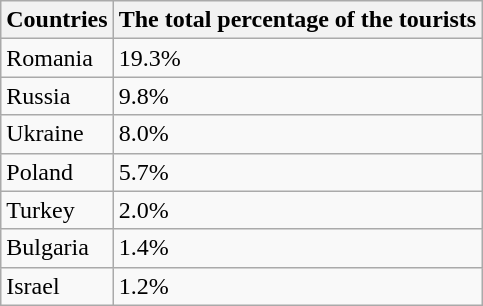<table class="wikitable">
<tr>
<th>Countries</th>
<th>The total percentage of the tourists</th>
</tr>
<tr>
<td>Romania</td>
<td>19.3%</td>
</tr>
<tr>
<td>Russia</td>
<td>9.8%</td>
</tr>
<tr>
<td>Ukraine</td>
<td>8.0%</td>
</tr>
<tr>
<td>Poland</td>
<td>5.7%</td>
</tr>
<tr>
<td>Turkey</td>
<td>2.0%</td>
</tr>
<tr>
<td>Bulgaria</td>
<td>1.4%</td>
</tr>
<tr>
<td>Israel</td>
<td>1.2%</td>
</tr>
</table>
